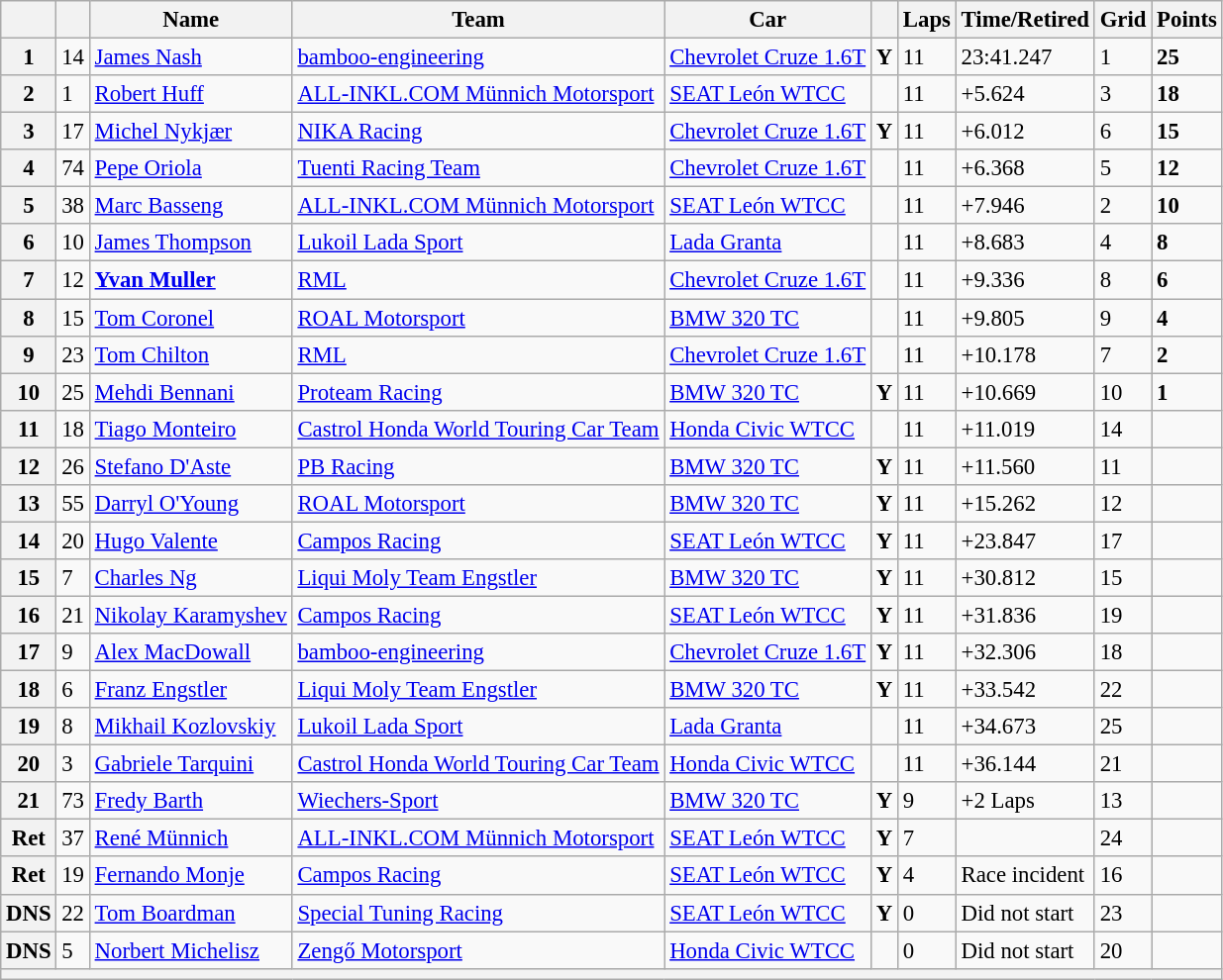<table class="wikitable sortable" style="font-size: 95%;">
<tr>
<th></th>
<th></th>
<th>Name</th>
<th>Team</th>
<th>Car</th>
<th></th>
<th>Laps</th>
<th>Time/Retired</th>
<th>Grid</th>
<th>Points</th>
</tr>
<tr>
<th>1</th>
<td>14</td>
<td> <a href='#'>James Nash</a></td>
<td><a href='#'>bamboo-engineering</a></td>
<td><a href='#'>Chevrolet Cruze 1.6T</a></td>
<td align=center><strong><span>Y</span></strong></td>
<td>11</td>
<td>23:41.247</td>
<td>1</td>
<td><strong>25</strong></td>
</tr>
<tr>
<th>2</th>
<td>1</td>
<td> <a href='#'>Robert Huff</a></td>
<td><a href='#'>ALL-INKL.COM Münnich Motorsport</a></td>
<td><a href='#'>SEAT León WTCC</a></td>
<td></td>
<td>11</td>
<td>+5.624</td>
<td>3</td>
<td><strong>18</strong></td>
</tr>
<tr>
<th>3</th>
<td>17</td>
<td> <a href='#'>Michel Nykjær</a></td>
<td><a href='#'>NIKA Racing</a></td>
<td><a href='#'>Chevrolet Cruze 1.6T</a></td>
<td align=center><strong><span>Y</span></strong></td>
<td>11</td>
<td>+6.012</td>
<td>6</td>
<td><strong>15</strong></td>
</tr>
<tr>
<th>4</th>
<td>74</td>
<td> <a href='#'>Pepe Oriola</a></td>
<td><a href='#'>Tuenti Racing Team</a></td>
<td><a href='#'>Chevrolet Cruze 1.6T</a></td>
<td></td>
<td>11</td>
<td>+6.368</td>
<td>5</td>
<td><strong>12</strong></td>
</tr>
<tr>
<th>5</th>
<td>38</td>
<td> <a href='#'>Marc Basseng</a></td>
<td><a href='#'>ALL-INKL.COM Münnich Motorsport</a></td>
<td><a href='#'>SEAT León WTCC</a></td>
<td></td>
<td>11</td>
<td>+7.946</td>
<td>2</td>
<td><strong>10</strong></td>
</tr>
<tr>
<th>6</th>
<td>10</td>
<td> <a href='#'>James Thompson</a></td>
<td><a href='#'>Lukoil Lada Sport</a></td>
<td><a href='#'>Lada Granta</a></td>
<td></td>
<td>11</td>
<td>+8.683</td>
<td>4</td>
<td><strong>8</strong></td>
</tr>
<tr>
<th>7</th>
<td>12</td>
<td> <strong><a href='#'>Yvan Muller</a></strong></td>
<td><a href='#'>RML</a></td>
<td><a href='#'>Chevrolet Cruze 1.6T</a></td>
<td></td>
<td>11</td>
<td>+9.336</td>
<td>8</td>
<td><strong>6</strong></td>
</tr>
<tr>
<th>8</th>
<td>15</td>
<td> <a href='#'>Tom Coronel</a></td>
<td><a href='#'>ROAL Motorsport</a></td>
<td><a href='#'>BMW 320 TC</a></td>
<td></td>
<td>11</td>
<td>+9.805</td>
<td>9</td>
<td><strong>4</strong></td>
</tr>
<tr>
<th>9</th>
<td>23</td>
<td> <a href='#'>Tom Chilton</a></td>
<td><a href='#'>RML</a></td>
<td><a href='#'>Chevrolet Cruze 1.6T</a></td>
<td></td>
<td>11</td>
<td>+10.178</td>
<td>7</td>
<td><strong>2</strong></td>
</tr>
<tr>
<th>10</th>
<td>25</td>
<td> <a href='#'>Mehdi Bennani</a></td>
<td><a href='#'>Proteam Racing</a></td>
<td><a href='#'>BMW 320 TC</a></td>
<td align=center><strong><span>Y</span></strong></td>
<td>11</td>
<td>+10.669</td>
<td>10</td>
<td><strong>1</strong></td>
</tr>
<tr>
<th>11</th>
<td>18</td>
<td> <a href='#'>Tiago Monteiro</a></td>
<td><a href='#'>Castrol Honda World Touring Car Team</a></td>
<td><a href='#'>Honda Civic WTCC</a></td>
<td></td>
<td>11</td>
<td>+11.019</td>
<td>14</td>
<td></td>
</tr>
<tr>
<th>12</th>
<td>26</td>
<td> <a href='#'>Stefano D'Aste</a></td>
<td><a href='#'>PB Racing</a></td>
<td><a href='#'>BMW 320 TC</a></td>
<td align=center><strong><span>Y</span></strong></td>
<td>11</td>
<td>+11.560</td>
<td>11</td>
<td></td>
</tr>
<tr>
<th>13</th>
<td>55</td>
<td> <a href='#'>Darryl O'Young</a></td>
<td><a href='#'>ROAL Motorsport</a></td>
<td><a href='#'>BMW 320 TC</a></td>
<td align=center><strong><span>Y</span></strong></td>
<td>11</td>
<td>+15.262</td>
<td>12</td>
<td></td>
</tr>
<tr>
<th>14</th>
<td>20</td>
<td> <a href='#'>Hugo Valente</a></td>
<td><a href='#'>Campos Racing</a></td>
<td><a href='#'>SEAT León WTCC</a></td>
<td align=center><strong><span>Y</span></strong></td>
<td>11</td>
<td>+23.847</td>
<td>17</td>
<td></td>
</tr>
<tr>
<th>15</th>
<td>7</td>
<td> <a href='#'>Charles Ng</a></td>
<td><a href='#'>Liqui Moly Team Engstler</a></td>
<td><a href='#'>BMW 320 TC</a></td>
<td align=center><strong><span>Y</span></strong></td>
<td>11</td>
<td>+30.812</td>
<td>15</td>
<td></td>
</tr>
<tr>
<th>16</th>
<td>21</td>
<td> <a href='#'>Nikolay Karamyshev</a></td>
<td><a href='#'>Campos Racing</a></td>
<td><a href='#'>SEAT León WTCC</a></td>
<td align=center><strong><span>Y</span></strong></td>
<td>11</td>
<td>+31.836</td>
<td>19</td>
<td></td>
</tr>
<tr>
<th>17</th>
<td>9</td>
<td> <a href='#'>Alex MacDowall</a></td>
<td><a href='#'>bamboo-engineering</a></td>
<td><a href='#'>Chevrolet Cruze 1.6T</a></td>
<td align=center><strong><span>Y</span></strong></td>
<td>11</td>
<td>+32.306</td>
<td>18</td>
<td></td>
</tr>
<tr>
<th>18</th>
<td>6</td>
<td> <a href='#'>Franz Engstler</a></td>
<td><a href='#'>Liqui Moly Team Engstler</a></td>
<td><a href='#'>BMW 320 TC</a></td>
<td align=center><strong><span>Y</span></strong></td>
<td>11</td>
<td>+33.542</td>
<td>22</td>
<td></td>
</tr>
<tr>
<th>19</th>
<td>8</td>
<td> <a href='#'>Mikhail Kozlovskiy</a></td>
<td><a href='#'>Lukoil Lada Sport</a></td>
<td><a href='#'>Lada Granta</a></td>
<td></td>
<td>11</td>
<td>+34.673</td>
<td>25</td>
<td></td>
</tr>
<tr>
<th>20</th>
<td>3</td>
<td> <a href='#'>Gabriele Tarquini</a></td>
<td><a href='#'>Castrol Honda World Touring Car Team</a></td>
<td><a href='#'>Honda Civic WTCC</a></td>
<td></td>
<td>11</td>
<td>+36.144</td>
<td>21</td>
<td></td>
</tr>
<tr>
<th>21</th>
<td>73</td>
<td> <a href='#'>Fredy Barth</a></td>
<td><a href='#'>Wiechers-Sport</a></td>
<td><a href='#'>BMW 320 TC</a></td>
<td align=center><strong><span>Y</span></strong></td>
<td>9</td>
<td>+2 Laps</td>
<td>13</td>
<td></td>
</tr>
<tr>
<th>Ret</th>
<td>37</td>
<td> <a href='#'>René Münnich</a></td>
<td><a href='#'>ALL-INKL.COM Münnich Motorsport</a></td>
<td><a href='#'>SEAT León WTCC</a></td>
<td align=center><strong><span>Y</span></strong></td>
<td>7</td>
<td></td>
<td>24</td>
<td></td>
</tr>
<tr>
<th>Ret</th>
<td>19</td>
<td> <a href='#'>Fernando Monje</a></td>
<td><a href='#'>Campos Racing</a></td>
<td><a href='#'>SEAT León WTCC</a></td>
<td align=center><strong><span>Y</span></strong></td>
<td>4</td>
<td>Race incident</td>
<td>16</td>
<td></td>
</tr>
<tr>
<th>DNS</th>
<td>22</td>
<td> <a href='#'>Tom Boardman</a></td>
<td><a href='#'>Special Tuning Racing</a></td>
<td><a href='#'>SEAT León WTCC</a></td>
<td align=center><strong><span>Y</span></strong></td>
<td>0</td>
<td>Did not start</td>
<td>23</td>
<td></td>
</tr>
<tr>
<th>DNS</th>
<td>5</td>
<td> <a href='#'>Norbert Michelisz</a></td>
<td><a href='#'>Zengő Motorsport</a></td>
<td><a href='#'>Honda Civic WTCC</a></td>
<td></td>
<td>0</td>
<td>Did not start</td>
<td>20</td>
<td></td>
</tr>
<tr>
<th colspan=10></th>
</tr>
</table>
